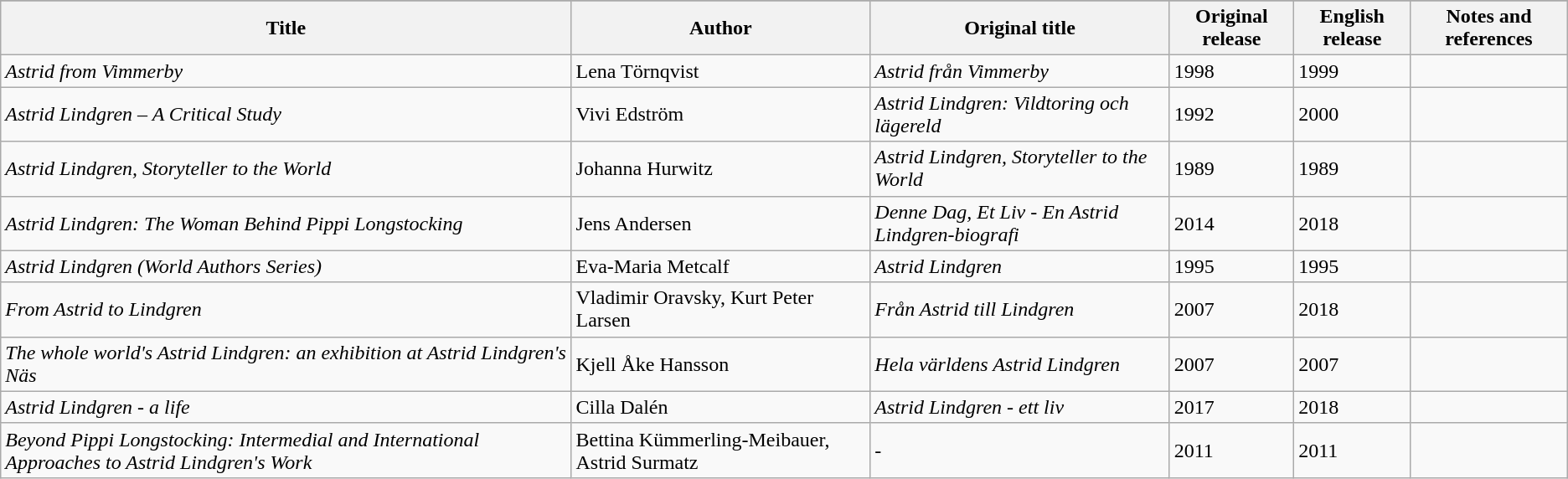<table class="wikitable">
<tr bgcolor="#CCCCCC" align="center">
</tr>
<tr>
<th>Title</th>
<th>Author</th>
<th>Original title</th>
<th>Original release</th>
<th>English release</th>
<th>Notes and references</th>
</tr>
<tr>
<td><em>Astrid from Vimmerby</em></td>
<td>Lena Törnqvist</td>
<td><em>Astrid från Vimmerby</em></td>
<td>1998</td>
<td>1999</td>
<td></td>
</tr>
<tr>
<td><em>Astrid Lindgren – A Critical Study</em></td>
<td>Vivi Edström</td>
<td><em>Astrid Lindgren: Vildtoring och lägereld</em></td>
<td>1992</td>
<td>2000</td>
<td></td>
</tr>
<tr>
<td><em>Astrid Lindgren, Storyteller to the World</em></td>
<td>Johanna Hurwitz</td>
<td><em>Astrid Lindgren, Storyteller to the World</em></td>
<td>1989</td>
<td>1989</td>
<td></td>
</tr>
<tr>
<td><em>Astrid Lindgren: The Woman Behind Pippi Longstocking</em></td>
<td>Jens Andersen</td>
<td><em>Denne Dag, Et Liv - En Astrid Lindgren-biografi</em></td>
<td>2014</td>
<td>2018</td>
<td></td>
</tr>
<tr>
<td><em>Astrid Lindgren (World Authors Series)</em></td>
<td>Eva-Maria Metcalf</td>
<td><em>Astrid Lindgren</em></td>
<td>1995</td>
<td>1995</td>
<td></td>
</tr>
<tr>
<td><em>From Astrid to Lindgren</em></td>
<td>Vladimir Oravsky, Kurt Peter Larsen</td>
<td><em>Från Astrid till Lindgren</em></td>
<td>2007</td>
<td>2018</td>
<td></td>
</tr>
<tr>
<td><em>The whole world's Astrid Lindgren: an exhibition at Astrid Lindgren's Näs</em></td>
<td>Kjell Åke Hansson</td>
<td><em>Hela världens Astrid Lindgren</em></td>
<td>2007</td>
<td>2007</td>
<td></td>
</tr>
<tr>
<td><em>Astrid Lindgren - a life</em></td>
<td>Cilla Dalén</td>
<td><em>Astrid Lindgren - ett liv</em></td>
<td>2017</td>
<td>2018</td>
<td></td>
</tr>
<tr>
<td><em>Beyond Pippi Longstocking: Intermedial and International Approaches to Astrid Lindgren's Work</em></td>
<td>Bettina Kümmerling-Meibauer, Astrid Surmatz</td>
<td>-</td>
<td>2011</td>
<td>2011</td>
<td></td>
</tr>
</table>
